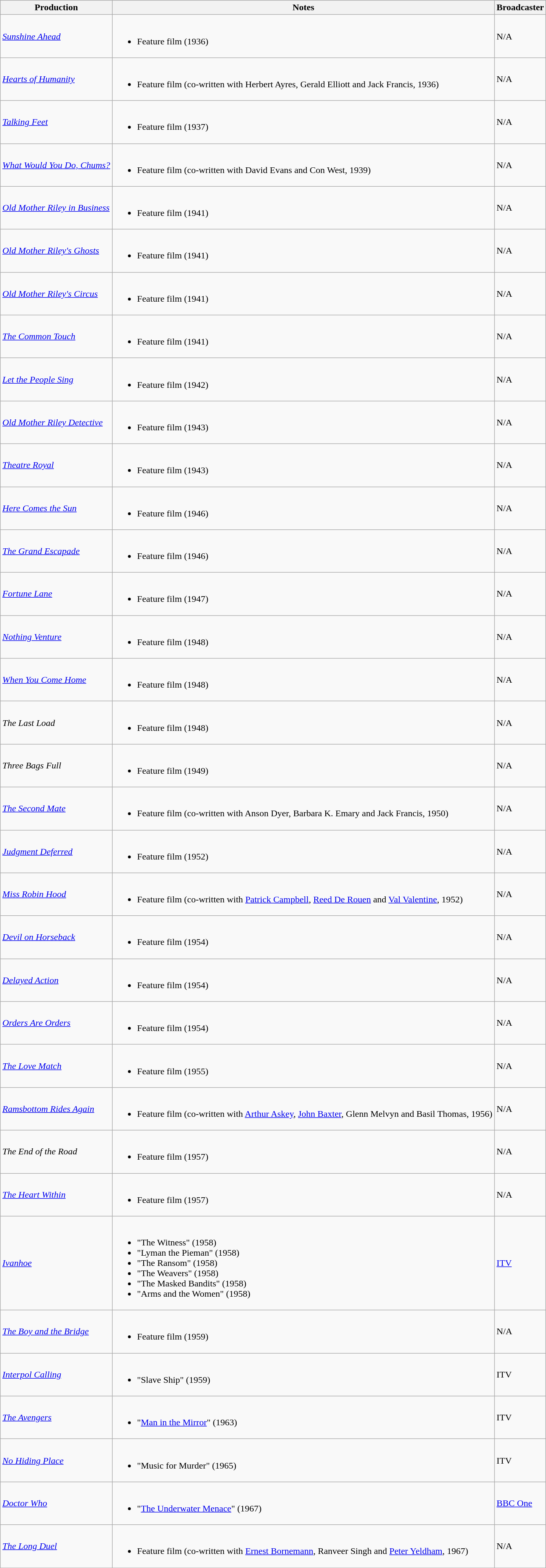<table class="wikitable">
<tr style="background:#ccc; text-align:center;">
<th>Production</th>
<th>Notes</th>
<th>Broadcaster</th>
</tr>
<tr>
<td><em><a href='#'>Sunshine Ahead</a></em></td>
<td><br><ul><li>Feature film (1936)</li></ul></td>
<td>N/A</td>
</tr>
<tr>
<td><em><a href='#'>Hearts of Humanity</a></em></td>
<td><br><ul><li>Feature film (co-written with Herbert Ayres, Gerald Elliott and Jack Francis, 1936)</li></ul></td>
<td>N/A</td>
</tr>
<tr>
<td><em><a href='#'>Talking Feet</a></em></td>
<td><br><ul><li>Feature film (1937)</li></ul></td>
<td>N/A</td>
</tr>
<tr>
<td><em><a href='#'>What Would You Do, Chums?</a></em></td>
<td><br><ul><li>Feature film (co-written with David Evans and Con West, 1939)</li></ul></td>
<td>N/A</td>
</tr>
<tr>
<td><em><a href='#'>Old Mother Riley in Business</a></em></td>
<td><br><ul><li>Feature film (1941)</li></ul></td>
<td>N/A</td>
</tr>
<tr>
<td><em><a href='#'>Old Mother Riley's Ghosts</a></em></td>
<td><br><ul><li>Feature film (1941)</li></ul></td>
<td>N/A</td>
</tr>
<tr>
<td><em><a href='#'>Old Mother Riley's Circus</a></em></td>
<td><br><ul><li>Feature film (1941)</li></ul></td>
<td>N/A</td>
</tr>
<tr>
<td><em><a href='#'>The Common Touch</a></em></td>
<td><br><ul><li>Feature film (1941)</li></ul></td>
<td>N/A</td>
</tr>
<tr>
<td><em><a href='#'>Let the People Sing</a></em></td>
<td><br><ul><li>Feature film (1942)</li></ul></td>
<td>N/A</td>
</tr>
<tr>
<td><em><a href='#'>Old Mother Riley Detective</a></em></td>
<td><br><ul><li>Feature film (1943)</li></ul></td>
<td>N/A</td>
</tr>
<tr>
<td><em><a href='#'>Theatre Royal</a></em></td>
<td><br><ul><li>Feature film (1943)</li></ul></td>
<td>N/A</td>
</tr>
<tr>
<td><em><a href='#'>Here Comes the Sun</a></em></td>
<td><br><ul><li>Feature film (1946)</li></ul></td>
<td>N/A</td>
</tr>
<tr>
<td><em><a href='#'>The Grand Escapade</a></em></td>
<td><br><ul><li>Feature film (1946)</li></ul></td>
<td>N/A</td>
</tr>
<tr>
<td><em><a href='#'>Fortune Lane</a></em></td>
<td><br><ul><li>Feature film (1947)</li></ul></td>
<td>N/A</td>
</tr>
<tr>
<td><em><a href='#'>Nothing Venture</a></em></td>
<td><br><ul><li>Feature film (1948)</li></ul></td>
<td>N/A</td>
</tr>
<tr>
<td><em><a href='#'>When You Come Home</a></em></td>
<td><br><ul><li>Feature film (1948)</li></ul></td>
<td>N/A</td>
</tr>
<tr>
<td><em>The Last Load</em></td>
<td><br><ul><li>Feature film (1948)</li></ul></td>
<td>N/A</td>
</tr>
<tr>
<td><em>Three Bags Full</em></td>
<td><br><ul><li>Feature film (1949)</li></ul></td>
<td>N/A</td>
</tr>
<tr>
<td><em><a href='#'>The Second Mate</a></em></td>
<td><br><ul><li>Feature film (co-written with Anson Dyer, Barbara K. Emary and Jack Francis, 1950)</li></ul></td>
<td>N/A</td>
</tr>
<tr>
<td><em><a href='#'>Judgment Deferred</a></em></td>
<td><br><ul><li>Feature film (1952)</li></ul></td>
<td>N/A</td>
</tr>
<tr>
<td><em><a href='#'>Miss Robin Hood</a></em></td>
<td><br><ul><li>Feature film (co-written with <a href='#'>Patrick Campbell</a>, <a href='#'>Reed De Rouen</a> and <a href='#'>Val Valentine</a>, 1952)</li></ul></td>
<td>N/A</td>
</tr>
<tr>
<td><em><a href='#'>Devil on Horseback</a></em></td>
<td><br><ul><li>Feature film (1954)</li></ul></td>
<td>N/A</td>
</tr>
<tr>
<td><em><a href='#'>Delayed Action</a></em></td>
<td><br><ul><li>Feature film (1954)</li></ul></td>
<td>N/A</td>
</tr>
<tr>
<td><em><a href='#'>Orders Are Orders</a></em></td>
<td><br><ul><li>Feature film (1954)</li></ul></td>
<td>N/A</td>
</tr>
<tr>
<td><em><a href='#'>The Love Match</a></em></td>
<td><br><ul><li>Feature film (1955)</li></ul></td>
<td>N/A</td>
</tr>
<tr>
<td><em><a href='#'>Ramsbottom Rides Again</a></em></td>
<td><br><ul><li>Feature film (co-written with <a href='#'>Arthur Askey</a>, <a href='#'>John Baxter</a>, Glenn Melvyn and Basil Thomas, 1956)</li></ul></td>
<td>N/A</td>
</tr>
<tr>
<td><em>The End of the Road</em></td>
<td><br><ul><li>Feature film (1957)</li></ul></td>
<td>N/A</td>
</tr>
<tr>
<td><em><a href='#'>The Heart Within</a></em></td>
<td><br><ul><li>Feature film (1957)</li></ul></td>
<td>N/A</td>
</tr>
<tr>
<td><em><a href='#'>Ivanhoe</a></em></td>
<td><br><ul><li>"The Witness" (1958)</li><li>"Lyman the Pieman" (1958)</li><li>"The Ransom" (1958)</li><li>"The Weavers" (1958)</li><li>"The Masked Bandits" (1958)</li><li>"Arms and the Women" (1958)</li></ul></td>
<td><a href='#'>ITV</a></td>
</tr>
<tr>
<td><em><a href='#'>The Boy and the Bridge</a></em></td>
<td><br><ul><li>Feature film (1959)</li></ul></td>
<td>N/A</td>
</tr>
<tr>
<td><em><a href='#'>Interpol Calling</a></em></td>
<td><br><ul><li>"Slave Ship" (1959)</li></ul></td>
<td>ITV</td>
</tr>
<tr>
<td><em><a href='#'>The Avengers</a></em></td>
<td><br><ul><li>"<a href='#'>Man in the Mirror</a>" (1963)</li></ul></td>
<td>ITV</td>
</tr>
<tr>
<td><em><a href='#'>No Hiding Place</a></em></td>
<td><br><ul><li>"Music for Murder" (1965)</li></ul></td>
<td>ITV</td>
</tr>
<tr>
<td><em><a href='#'>Doctor Who</a></em></td>
<td><br><ul><li>"<a href='#'>The Underwater Menace</a>" (1967)</li></ul></td>
<td><a href='#'>BBC One</a></td>
</tr>
<tr>
<td><em><a href='#'>The Long Duel</a></em></td>
<td><br><ul><li>Feature film (co-written with <a href='#'>Ernest Bornemann</a>, Ranveer Singh and <a href='#'>Peter Yeldham</a>, 1967)</li></ul></td>
<td>N/A</td>
</tr>
</table>
